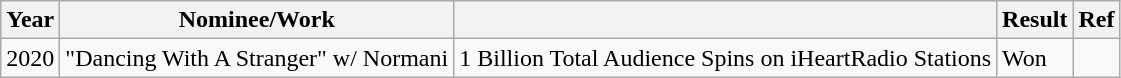<table class="wikitable">
<tr>
<th>Year</th>
<th>Nominee/Work</th>
<th></th>
<th>Result</th>
<th>Ref</th>
</tr>
<tr>
<td>2020</td>
<td>"Dancing With A Stranger" w/ Normani</td>
<td>1 Billion Total Audience Spins on iHeartRadio Stations</td>
<td>Won</td>
<td></td>
</tr>
</table>
